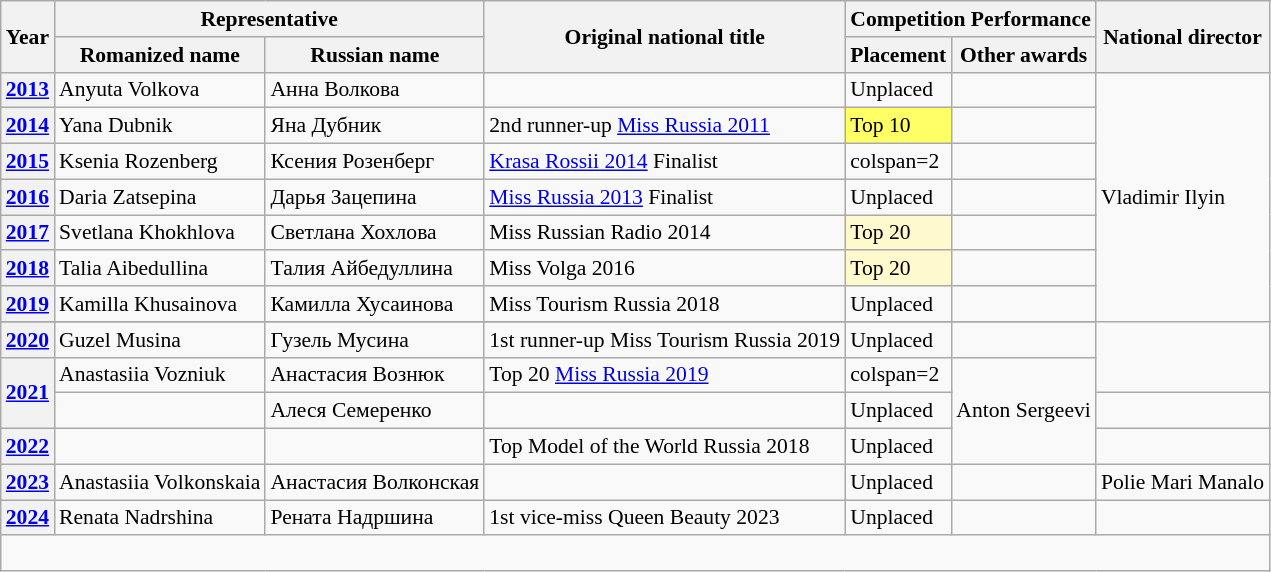<table class="wikitable defaultcenter col2left col3left" style="font-size:90%;">
<tr>
<th rowspan=2>Year</th>
<th colspan=2>Representative</th>
<th rowspan=2>Original national title</th>
<th colspan=2>Competition Performance</th>
<th rowspan=2>National director</th>
</tr>
<tr>
<th>Romanized name</th>
<th>Russian name</th>
<th>Placement</th>
<th>Other awards</th>
</tr>
<tr>
<th><a href='#'>2013</a></th>
<td>Anyuta Volkova</td>
<td>Анна Волкова</td>
<td></td>
<td>Unplaced</td>
<td></td>
<td rowspan=8>Vladimir Ilyin</td>
</tr>
<tr>
<th><a href='#'>2014</a></th>
<td>Yana Dubnik</td>
<td>Яна Дубник</td>
<td>2nd runner-up <a href='#'>Miss Russia 2011</a></td>
<td bgcolor=#FFFF66>Top 10</td>
<td></td>
</tr>
<tr>
<th><a href='#'>2015</a></th>
<td>Ksenia Rozenberg</td>
<td>Ксения Розенберг</td>
<td><a href='#'>Krasa Rossii 2014</a> Finalist</td>
<td>colspan=2 </td>
</tr>
<tr>
<th><a href='#'>2016</a></th>
<td>Daria Zatsepina</td>
<td>Дарья Зацепина</td>
<td><a href='#'>Miss Russia 2013</a> Finalist</td>
<td>Unplaced</td>
<td></td>
</tr>
<tr>
<th><a href='#'>2017</a></th>
<td>Svetlana Khokhlova</td>
<td>Светлана Хохлова</td>
<td>Miss Russian Radio 2014</td>
<td bgcolor=#FFFACD>Top 20</td>
<td></td>
</tr>
<tr>
<th><a href='#'>2018</a></th>
<td>Talia Aibedullina</td>
<td>Талия Айбедуллина</td>
<td>Miss Volga 2016</td>
<td bgcolor=#FFFACD>Top 20</td>
<td></td>
</tr>
<tr>
<th><a href='#'>2019</a></th>
<td>Kamilla Khusainova</td>
<td>Камилла Хусаинова</td>
<td>Miss Tourism Russia 2018</td>
<td>Unplaced</td>
<td></td>
</tr>
<tr>
</tr>
<tr>
<th><a href='#'>2020</a></th>
<td>Guzel Musina</td>
<td>Гузель Мусина</td>
<td>1st runner-up Miss Tourism Russia 2019</td>
<td>Unplaced</td>
<td></td>
</tr>
<tr>
<th rowspan=2><a href='#'>2021</a></th>
<td>Anastasiia Vozniuk</td>
<td>Анастасия Вознюк</td>
<td>Top 20 <a href='#'>Miss Russia 2019</a></td>
<td>colspan=2 </td>
<td rowspan=3>Anton Sergeevi</td>
</tr>
<tr>
<td></td>
<td>Алеся Семеренко</td>
<td></td>
<td>Unplaced</td>
<td></td>
</tr>
<tr>
<th><a href='#'>2022</a></th>
<td></td>
<td></td>
<td>Top Model of the World Russia 2018</td>
<td>Unplaced</td>
<td></td>
</tr>
<tr>
<th><a href='#'>2023</a></th>
<td>Anastasiia Volkonskaia</td>
<td>Анастасия Волконская</td>
<td></td>
<td>Unplaced</td>
<td></td>
<td>Polie Mari Manalo</td>
</tr>
<tr>
<th><a href='#'>2024</a></th>
<td>Renata Nadrshina</td>
<td>Рената Надршина</td>
<td>1st vice-miss Queen Beauty 2023</td>
<td>Unplaced</td>
<td></td>
<td></td>
</tr>
<tr>
<td colspan="7"><br></td>
</tr>
</table>
